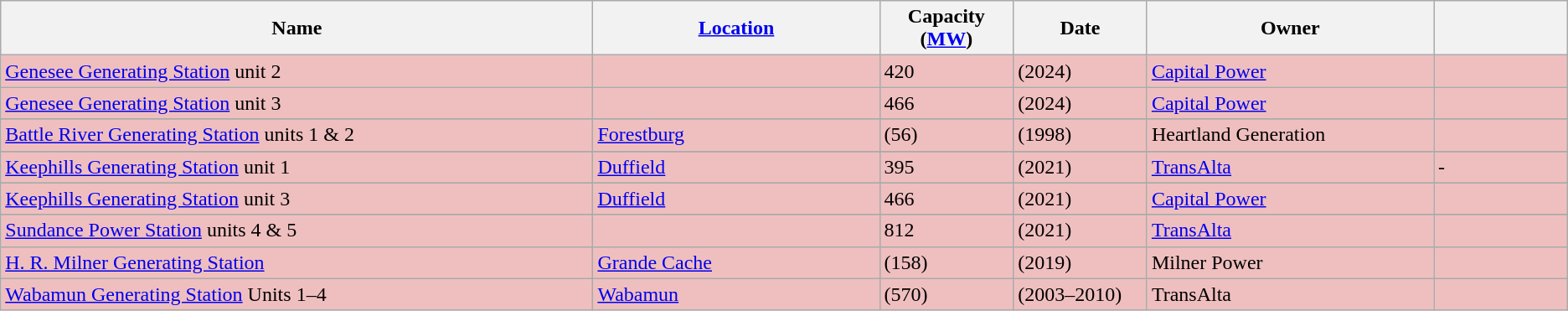<table class="wikitable sortable">
<tr>
<th width="31%">Name</th>
<th width="15%"><a href='#'>Location</a></th>
<th width="7%">Capacity (<a href='#'>MW</a>)</th>
<th width="7%">Date</th>
<th width="15%">Owner</th>
<th width="7%"></th>
</tr>
<tr bgcolor="#EfBFBF">
<td><a href='#'>Genesee Generating Station</a> unit 2</td>
<td></td>
<td>420</td>
<td>(2024)</td>
<td><a href='#'>Capital Power</a></td>
<td></td>
</tr>
<tr bgcolor="#EfBFBF">
<td><a href='#'>Genesee Generating Station</a> unit 3</td>
<td></td>
<td>466</td>
<td>(2024)</td>
<td><a href='#'>Capital Power</a></td>
<td></td>
</tr>
<tr>
</tr>
<tr bgcolor="#EfBFBF">
<td><a href='#'>Battle River Generating Station</a> units 1 & 2</td>
<td><a href='#'>Forestburg</a></td>
<td>(56)</td>
<td>(1998)</td>
<td>Heartland Generation</td>
<td></td>
</tr>
<tr>
</tr>
<tr bgcolor="#EfBFBF">
<td><a href='#'>Keephills Generating Station</a> unit 1</td>
<td><a href='#'>Duffield</a></td>
<td>395</td>
<td>(2021)</td>
<td><a href='#'>TransAlta</a></td>
<td>-</td>
</tr>
<tr>
</tr>
<tr bgcolor="#EfBFBF">
<td><a href='#'>Keephills Generating Station</a> unit 3</td>
<td><a href='#'>Duffield</a></td>
<td>466</td>
<td>(2021)</td>
<td><a href='#'>Capital Power</a></td>
<td></td>
</tr>
<tr>
</tr>
<tr bgcolor="#EfBFBF">
<td><a href='#'>Sundance Power Station</a> units 4 & 5</td>
<td></td>
<td>812</td>
<td>(2021)</td>
<td><a href='#'>TransAlta</a></td>
<td></td>
</tr>
<tr bgcolor="#EfBFBF">
<td><a href='#'>H. R. Milner Generating Station</a></td>
<td><a href='#'>Grande Cache</a></td>
<td>(158)</td>
<td>(2019)</td>
<td>Milner Power</td>
<td></td>
</tr>
<tr bgcolor="#EfBFBF">
<td><a href='#'>Wabamun Generating Station</a> Units 1–4</td>
<td><a href='#'>Wabamun</a></td>
<td>(570)</td>
<td>(2003–2010)</td>
<td>TransAlta</td>
<td></td>
</tr>
</table>
